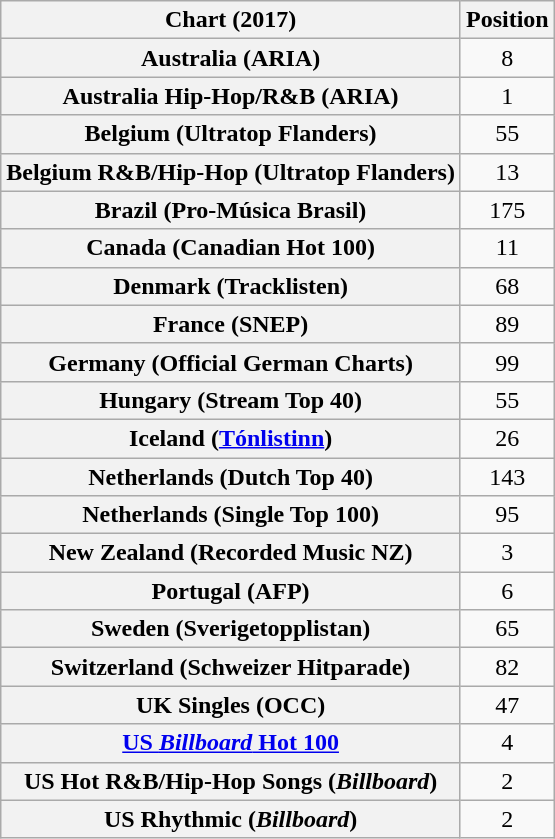<table class="wikitable sortable plainrowheaders" style="text-align:center">
<tr>
<th scope="col">Chart (2017)</th>
<th scope="col">Position</th>
</tr>
<tr>
<th scope="row">Australia (ARIA)</th>
<td>8</td>
</tr>
<tr>
<th scope="row">Australia Hip-Hop/R&B (ARIA)</th>
<td>1</td>
</tr>
<tr>
<th scope="row">Belgium (Ultratop Flanders)</th>
<td>55</td>
</tr>
<tr>
<th scope="row">Belgium R&B/Hip-Hop (Ultratop Flanders)</th>
<td>13</td>
</tr>
<tr>
<th scope="row">Brazil (Pro-Música Brasil)</th>
<td>175</td>
</tr>
<tr>
<th scope="row">Canada (Canadian Hot 100)</th>
<td>11</td>
</tr>
<tr>
<th scope="row">Denmark (Tracklisten)</th>
<td>68</td>
</tr>
<tr>
<th scope="row">France (SNEP)</th>
<td>89</td>
</tr>
<tr>
<th scope="row">Germany (Official German Charts)</th>
<td>99</td>
</tr>
<tr>
<th scope="row">Hungary (Stream Top 40)</th>
<td>55</td>
</tr>
<tr>
<th scope="row">Iceland (<a href='#'>Tónlistinn</a>)</th>
<td>26</td>
</tr>
<tr>
<th scope="row">Netherlands (Dutch Top 40)</th>
<td>143</td>
</tr>
<tr>
<th scope="row">Netherlands (Single Top 100)</th>
<td>95</td>
</tr>
<tr>
<th scope="row">New Zealand (Recorded Music NZ)</th>
<td>3</td>
</tr>
<tr>
<th scope="row">Portugal (AFP)</th>
<td>6</td>
</tr>
<tr>
<th scope="row">Sweden (Sverigetopplistan)</th>
<td>65</td>
</tr>
<tr>
<th scope="row">Switzerland (Schweizer Hitparade)</th>
<td>82</td>
</tr>
<tr>
<th scope="row">UK Singles (OCC)</th>
<td>47</td>
</tr>
<tr>
<th scope="row"><a href='#'>US <em>Billboard</em> Hot 100</a></th>
<td>4</td>
</tr>
<tr>
<th scope="row">US Hot R&B/Hip-Hop Songs (<em>Billboard</em>)</th>
<td>2</td>
</tr>
<tr>
<th scope="row">US Rhythmic (<em>Billboard</em>)</th>
<td>2</td>
</tr>
</table>
